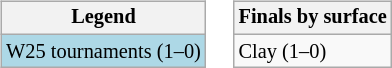<table>
<tr valign=top>
<td><br><table class="wikitable" style="font-size:85%">
<tr>
<th>Legend</th>
</tr>
<tr style="background:lightblue;">
<td>W25 tournaments (1–0)</td>
</tr>
</table>
</td>
<td><br><table class="wikitable" style="font-size:85%">
<tr>
<th>Finals by surface</th>
</tr>
<tr>
<td>Clay (1–0)</td>
</tr>
</table>
</td>
</tr>
</table>
